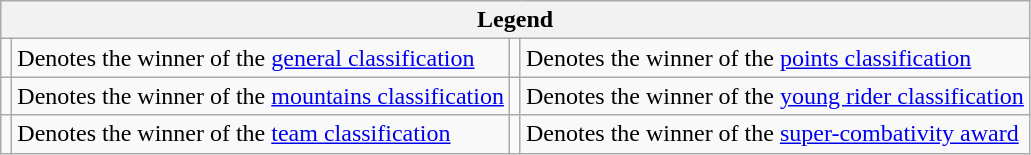<table class="wikitable">
<tr>
<th scope="col" colspan="4">Legend</th>
</tr>
<tr>
<td></td>
<td>Denotes the winner of the <a href='#'>general classification</a></td>
<td></td>
<td>Denotes the winner of the <a href='#'>points classification</a></td>
</tr>
<tr>
<td></td>
<td>Denotes the winner of the <a href='#'>mountains classification</a></td>
<td></td>
<td>Denotes the winner of the <a href='#'>young rider classification</a></td>
</tr>
<tr>
<td></td>
<td>Denotes the winner of the <a href='#'>team classification</a></td>
<td></td>
<td>Denotes the winner of the <a href='#'>super-combativity award</a></td>
</tr>
</table>
